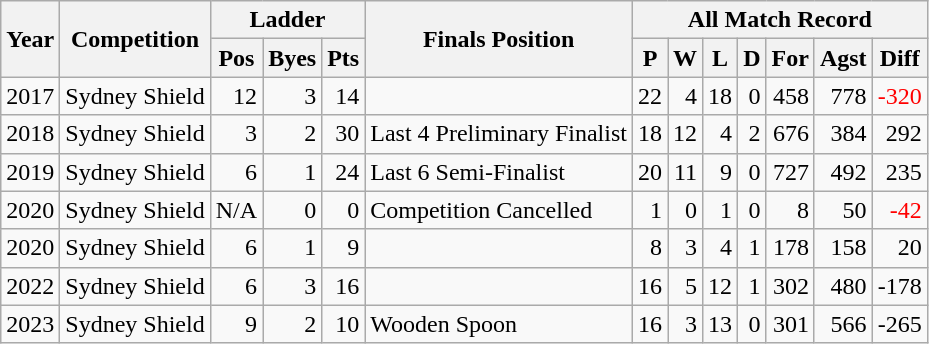<table class="wikitable" width="auto" style="text-align: right">
<tr>
<th rowspan=2>Year</th>
<th rowspan=2>Competition</th>
<th colspan=3>Ladder</th>
<th rowspan=2>Finals Position</th>
<th colspan=7>All Match Record</th>
</tr>
<tr>
<th>Pos</th>
<th>Byes</th>
<th>Pts</th>
<th>P</th>
<th>W</th>
<th>L</th>
<th>D</th>
<th>For</th>
<th>Agst</th>
<th>Diff</th>
</tr>
<tr>
<td>2017</td>
<td align=center>Sydney Shield</td>
<td>12</td>
<td>3</td>
<td>14</td>
<td align=left></td>
<td>22</td>
<td>4</td>
<td>18</td>
<td>0</td>
<td>458</td>
<td>778</td>
<td style="color:red;">-320</td>
</tr>
<tr>
<td>2018</td>
<td align=center>Sydney Shield</td>
<td>3</td>
<td>2</td>
<td>30</td>
<td align=left>Last 4 Preliminary Finalist</td>
<td>18</td>
<td>12</td>
<td>4</td>
<td>2</td>
<td>676</td>
<td>384</td>
<td>292</td>
</tr>
<tr>
<td>2019</td>
<td align=center>Sydney Shield</td>
<td>6</td>
<td>1</td>
<td>24</td>
<td align=left>Last 6 Semi-Finalist</td>
<td>20</td>
<td>11</td>
<td>9</td>
<td>0</td>
<td>727</td>
<td>492</td>
<td>235</td>
</tr>
<tr>
<td>2020</td>
<td align=center>Sydney Shield</td>
<td>N/A</td>
<td>0</td>
<td>0</td>
<td align=left>Competition Cancelled</td>
<td>1</td>
<td>0</td>
<td>1</td>
<td>0</td>
<td>8</td>
<td>50</td>
<td style="color:red;">-42</td>
</tr>
<tr>
<td>2020</td>
<td align=center>Sydney Shield</td>
<td>6</td>
<td>1</td>
<td>9</td>
<td align=left></td>
<td>8</td>
<td>3</td>
<td>4</td>
<td>1</td>
<td>178</td>
<td>158</td>
<td>20</td>
</tr>
<tr>
<td>2022</td>
<td align=center>Sydney Shield</td>
<td>6</td>
<td>3</td>
<td>16</td>
<td align=left></td>
<td>16</td>
<td>5</td>
<td>12</td>
<td>1</td>
<td>302</td>
<td>480</td>
<td>-178</td>
</tr>
<tr>
<td>2023</td>
<td align=center>Sydney Shield</td>
<td>9</td>
<td>2</td>
<td>10</td>
<td align=left>Wooden Spoon</td>
<td>16</td>
<td>3</td>
<td>13</td>
<td>0</td>
<td>301</td>
<td>566</td>
<td>-265</td>
</tr>
</table>
